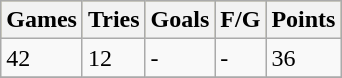<table class="wikitable">
<tr bgcolor=#bdb76b>
<th>Games</th>
<th>Tries</th>
<th>Goals</th>
<th>F/G</th>
<th>Points</th>
</tr>
<tr>
<td>42</td>
<td>12</td>
<td>-</td>
<td>-</td>
<td>36</td>
</tr>
<tr>
</tr>
</table>
